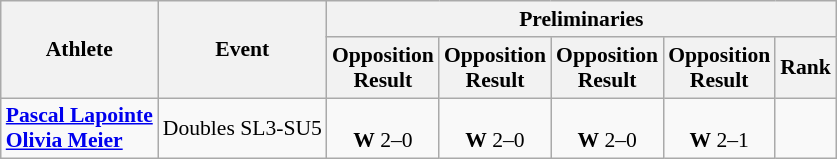<table class=wikitable style="font-size:90%">
<tr>
<th rowspan="2">Athlete</th>
<th rowspan="2">Event</th>
<th colspan="5">Preliminaries</th>
</tr>
<tr>
<th>Opposition<br>Result</th>
<th>Opposition<br>Result</th>
<th>Opposition<br>Result</th>
<th>Opposition<br>Result</th>
<th>Rank</th>
</tr>
<tr>
<td><strong><a href='#'>Pascal Lapointe</a></strong><br><strong><a href='#'>Olivia Meier</a></strong></td>
<td>Doubles SL3-SU5</td>
<td align="center"><br><strong>W</strong> 2–0</td>
<td align="center"><br><strong>W</strong> 2–0</td>
<td align="center"><br><strong>W</strong> 2–0</td>
<td align="center"><br><strong>W</strong> 2–1</td>
<td align="center"></td>
</tr>
</table>
